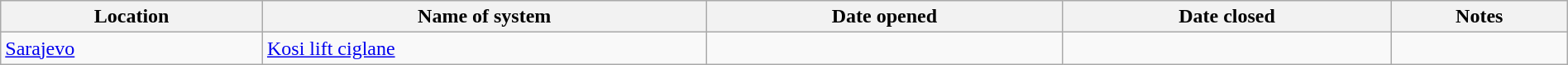<table class="wikitable" width=100%>
<tr>
<th>Location</th>
<th>Name of system</th>
<th>Date opened</th>
<th>Date closed</th>
<th>Notes</th>
</tr>
<tr>
<td><a href='#'>Sarajevo</a></td>
<td><a href='#'>Kosi lift ciglane</a></td>
<td></td>
<td></td>
<td></td>
</tr>
</table>
